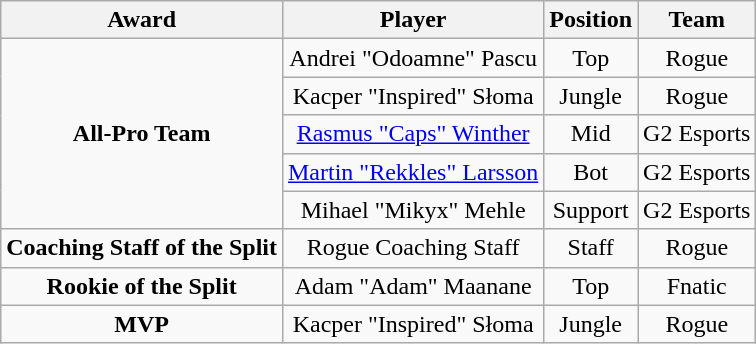<table class="wikitable" style="text-align: center">
<tr>
<th>Award</th>
<th>Player</th>
<th>Position</th>
<th>Team</th>
</tr>
<tr>
<td rowspan="5"><strong>All-Pro Team</strong></td>
<td>Andrei "Odoamne" Pascu</td>
<td>Top</td>
<td>Rogue</td>
</tr>
<tr>
<td>Kacper "Inspired" Słoma</td>
<td>Jungle</td>
<td>Rogue</td>
</tr>
<tr>
<td><a href='#'>Rasmus "Caps" Winther</a></td>
<td>Mid</td>
<td>G2 Esports</td>
</tr>
<tr>
<td><a href='#'>Martin "Rekkles" Larsson</a></td>
<td>Bot</td>
<td>G2 Esports</td>
</tr>
<tr>
<td>Mihael "Mikyx" Mehle</td>
<td>Support</td>
<td>G2 Esports</td>
</tr>
<tr>
<td><strong>Coaching Staff of the Split</strong></td>
<td>Rogue Coaching Staff</td>
<td>Staff</td>
<td>Rogue</td>
</tr>
<tr>
<td><strong>Rookie of the Split</strong></td>
<td>Adam "Adam" Maanane</td>
<td>Top</td>
<td>Fnatic</td>
</tr>
<tr>
<td><strong>MVP</strong></td>
<td>Kacper "Inspired" Słoma</td>
<td>Jungle</td>
<td>Rogue</td>
</tr>
</table>
